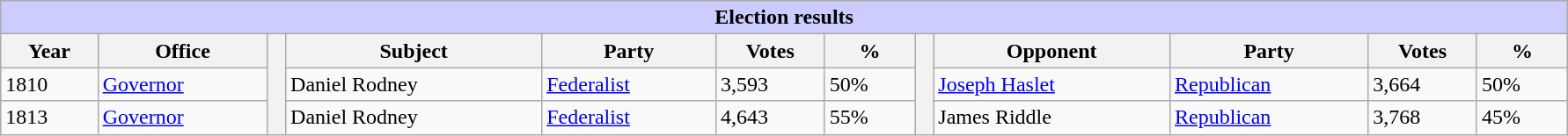<table class=wikitable style="width: 94%" style="text-align: center;" align="center">
<tr bgcolor=#cccccc>
<th colspan=12 style="background: #ccccff;">Election results</th>
</tr>
<tr>
<th>Year</th>
<th>Office</th>
<th rowspan=99></th>
<th>Subject</th>
<th>Party</th>
<th>Votes</th>
<th>%</th>
<th rowspan=99></th>
<th>Opponent</th>
<th>Party</th>
<th>Votes</th>
<th>%</th>
</tr>
<tr>
<td>1810</td>
<td><a href='#'>Governor</a></td>
<td>Daniel Rodney</td>
<td><a href='#'>Federalist</a></td>
<td>3,593</td>
<td>50%</td>
<td><a href='#'>Joseph Haslet</a></td>
<td><a href='#'>Republican</a></td>
<td>3,664</td>
<td>50%</td>
</tr>
<tr>
<td>1813</td>
<td><a href='#'>Governor</a></td>
<td>Daniel Rodney</td>
<td><a href='#'>Federalist</a></td>
<td>4,643</td>
<td>55%</td>
<td>James Riddle</td>
<td><a href='#'>Republican</a></td>
<td>3,768</td>
<td>45%</td>
</tr>
</table>
